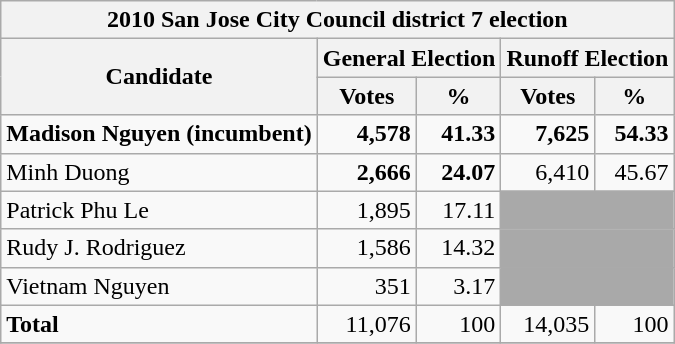<table class=wikitable>
<tr>
<th colspan=5>2010 San Jose City Council district 7 election</th>
</tr>
<tr>
<th colspan=1 rowspan=2>Candidate</th>
<th colspan=2>General Election</th>
<th colspan=2><strong>Runoff Election</strong></th>
</tr>
<tr>
<th>Votes</th>
<th>%</th>
<th>Votes</th>
<th>%</th>
</tr>
<tr>
<td><strong>Madison Nguyen (incumbent)</strong></td>
<td align="right"><strong>4,578</strong></td>
<td align="right"><strong>41.33</strong></td>
<td align="right"><strong>7,625</strong></td>
<td align="right"><strong>54.33</strong></td>
</tr>
<tr>
<td>Minh Duong</td>
<td align="right"><strong>2,666</strong></td>
<td align="right"><strong>24.07</strong></td>
<td align="right">6,410</td>
<td align="right">45.67</td>
</tr>
<tr>
<td>Patrick Phu Le</td>
<td align="right">1,895</td>
<td align="right">17.11</td>
<td colspan=2 bgcolor=darkgray></td>
</tr>
<tr>
<td>Rudy J. Rodriguez</td>
<td align="right">1,586</td>
<td align="right">14.32</td>
<td colspan=2 bgcolor=darkgray></td>
</tr>
<tr>
<td>Vietnam Nguyen</td>
<td align="right">351</td>
<td align="right">3.17</td>
<td colspan=2 bgcolor=darkgray></td>
</tr>
<tr>
<td><strong>Total</strong></td>
<td align="right">11,076</td>
<td align="right">100</td>
<td align="right">14,035</td>
<td align="right">100</td>
</tr>
<tr>
</tr>
</table>
